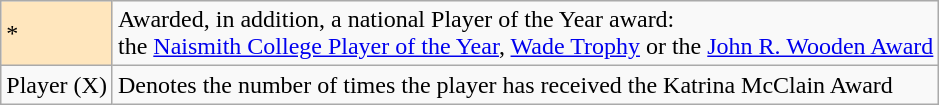<table class="wikitable">
<tr>
<td style="background-color:#FFE6BD">*</td>
<td>Awarded, in addition, a national Player of the Year award: <br>the <a href='#'>Naismith College Player of the Year</a>, <a href='#'>Wade Trophy</a> or the <a href='#'>John R. Wooden Award</a></td>
</tr>
<tr>
<td>Player (X)</td>
<td>Denotes the number of times the player has received the Katrina McClain Award</td>
</tr>
</table>
